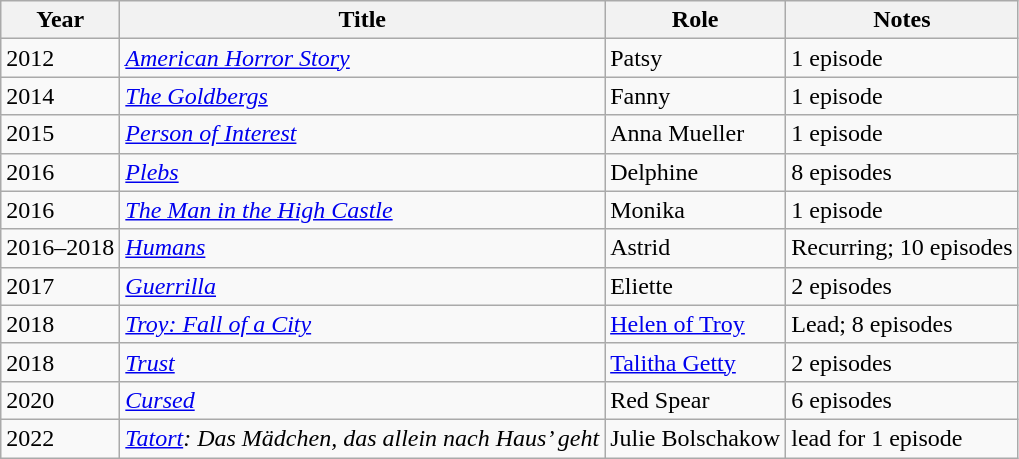<table class="wikitable sortable">
<tr>
<th>Year</th>
<th>Title</th>
<th>Role</th>
<th>Notes</th>
</tr>
<tr>
<td>2012</td>
<td><em><a href='#'>American Horror Story</a></em></td>
<td>Patsy</td>
<td>1 episode</td>
</tr>
<tr>
<td>2014</td>
<td><em><a href='#'>The Goldbergs</a></em></td>
<td>Fanny</td>
<td>1 episode</td>
</tr>
<tr>
<td>2015</td>
<td><em><a href='#'>Person of Interest</a></em></td>
<td>Anna Mueller</td>
<td>1 episode</td>
</tr>
<tr>
<td>2016</td>
<td><em><a href='#'>Plebs</a></em></td>
<td>Delphine</td>
<td>8 episodes</td>
</tr>
<tr>
<td>2016</td>
<td><em><a href='#'>The Man in the High Castle</a></em></td>
<td>Monika</td>
<td>1 episode</td>
</tr>
<tr>
<td>2016–2018</td>
<td><em><a href='#'>Humans</a></em></td>
<td>Astrid</td>
<td>Recurring; 10 episodes</td>
</tr>
<tr>
<td>2017</td>
<td><em><a href='#'>Guerrilla</a></em></td>
<td>Eliette</td>
<td>2 episodes</td>
</tr>
<tr>
<td>2018</td>
<td><em><a href='#'>Troy: Fall of a City</a></em></td>
<td><a href='#'>Helen of Troy</a></td>
<td>Lead; 8 episodes</td>
</tr>
<tr>
<td>2018</td>
<td><em><a href='#'>Trust</a></em></td>
<td><a href='#'>Talitha Getty</a></td>
<td>2 episodes</td>
</tr>
<tr>
<td>2020</td>
<td><em><a href='#'>Cursed</a></em></td>
<td>Red Spear</td>
<td>6 episodes</td>
</tr>
<tr>
<td>2022</td>
<td><em><a href='#'>Tatort</a>: Das Mädchen, das allein nach Haus’ geht</em></td>
<td>Julie Bolschakow</td>
<td>lead for 1 episode</td>
</tr>
</table>
